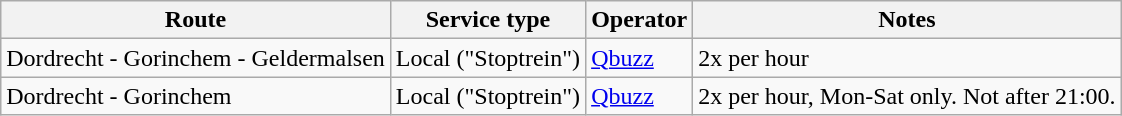<table class="wikitable">
<tr>
<th>Route</th>
<th>Service type</th>
<th>Operator</th>
<th>Notes</th>
</tr>
<tr>
<td>Dordrecht - Gorinchem - Geldermalsen</td>
<td>Local ("Stoptrein")</td>
<td><a href='#'>Qbuzz</a></td>
<td>2x per hour</td>
</tr>
<tr>
<td>Dordrecht - Gorinchem</td>
<td>Local ("Stoptrein")</td>
<td><a href='#'>Qbuzz</a></td>
<td>2x per hour, Mon-Sat only. Not after 21:00.</td>
</tr>
</table>
